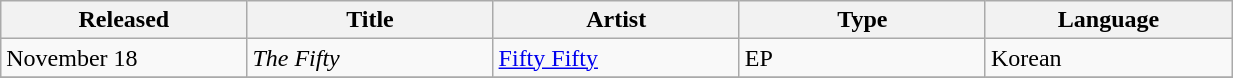<table class="wikitable sortable" align="left center" style="width:65%;">
<tr>
<th style="width:20%;">Released</th>
<th style="width:20%;">Title</th>
<th style="width:20%;">Artist</th>
<th style="width:20%;">Type</th>
<th style="width:20%;">Language</th>
</tr>
<tr>
<td>November 18</td>
<td><em>The Fifty</em></td>
<td><a href='#'>Fifty Fifty</a></td>
<td>EP</td>
<td>Korean</td>
</tr>
<tr>
</tr>
</table>
